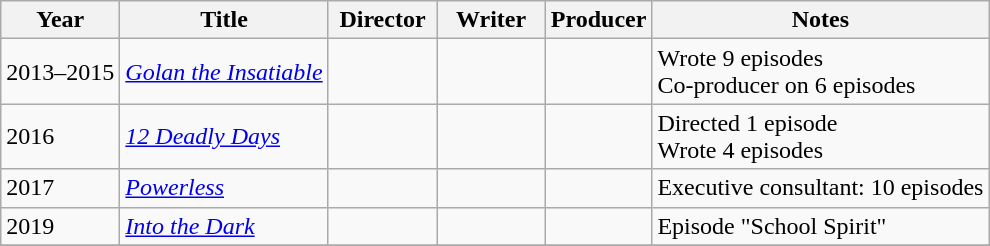<table class="wikitable">
<tr>
<th>Year</th>
<th>Title</th>
<th width="65">Director</th>
<th width="65">Writer</th>
<th>Producer</th>
<th>Notes</th>
</tr>
<tr>
<td>2013–2015</td>
<td style="text-align:left"><em><a href='#'>Golan the Insatiable</a></em></td>
<td></td>
<td></td>
<td></td>
<td>Wrote 9 episodes<br>Co-producer on 6 episodes</td>
</tr>
<tr>
<td>2016</td>
<td style="text-align:left"><em><a href='#'>12 Deadly Days</a></em></td>
<td></td>
<td></td>
<td></td>
<td>Directed 1 episode<br>Wrote 4 episodes</td>
</tr>
<tr>
<td>2017</td>
<td style="text-align:left"><em><a href='#'>Powerless</a></em></td>
<td></td>
<td></td>
<td></td>
<td>Executive consultant: 10 episodes</td>
</tr>
<tr>
<td>2019</td>
<td style="text-align:left"><em><a href='#'>Into the Dark</a></em></td>
<td></td>
<td></td>
<td></td>
<td>Episode "School Spirit"</td>
</tr>
<tr>
</tr>
</table>
